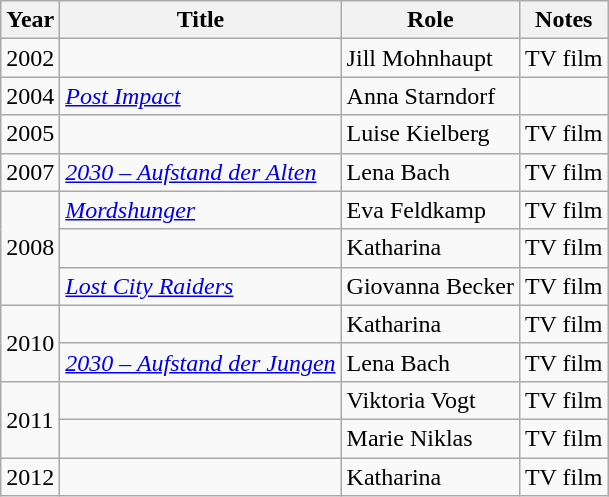<table class="wikitable sortable">
<tr>
<th>Year</th>
<th>Title</th>
<th>Role</th>
<th class="unsortable">Notes</th>
</tr>
<tr>
<td>2002</td>
<td><em></em></td>
<td>Jill Mohnhaupt</td>
<td>TV film</td>
</tr>
<tr>
<td>2004</td>
<td><em><a href='#'>Post Impact</a></em></td>
<td>Anna Starndorf</td>
<td></td>
</tr>
<tr>
<td>2005</td>
<td><em></em></td>
<td>Luise Kielberg</td>
<td>TV film</td>
</tr>
<tr>
<td>2007</td>
<td><em><a href='#'>2030 – Aufstand der Alten</a></em></td>
<td>Lena Bach</td>
<td>TV film</td>
</tr>
<tr>
<td rowspan=3>2008</td>
<td><em><a href='#'>Mordshunger</a></em></td>
<td>Eva Feldkamp</td>
<td>TV film</td>
</tr>
<tr>
<td><em></em></td>
<td>Katharina</td>
<td>TV film</td>
</tr>
<tr>
<td><em><a href='#'>Lost City Raiders</a></em></td>
<td>Giovanna Becker</td>
<td>TV film</td>
</tr>
<tr>
<td rowspan=2>2010</td>
<td><em></em></td>
<td>Katharina</td>
<td>TV film</td>
</tr>
<tr>
<td><em><a href='#'>2030 – Aufstand der Jungen</a></em></td>
<td>Lena Bach</td>
<td>TV film</td>
</tr>
<tr>
<td rowspan=2>2011</td>
<td><em></em></td>
<td>Viktoria Vogt</td>
<td>TV film</td>
</tr>
<tr>
<td><em></em></td>
<td>Marie Niklas</td>
<td>TV film</td>
</tr>
<tr>
<td>2012</td>
<td><em></em></td>
<td>Katharina</td>
<td>TV film</td>
</tr>
</table>
